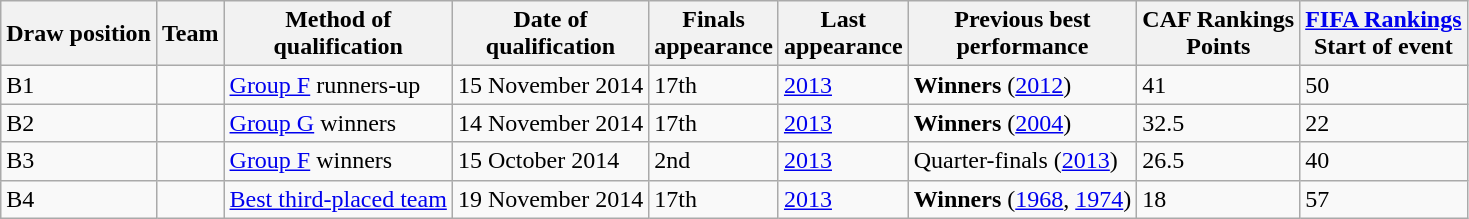<table class="wikitable sortable" style="text-align: left;">
<tr>
<th>Draw position</th>
<th>Team</th>
<th>Method of<br>qualification</th>
<th>Date of<br>qualification</th>
<th>Finals<br>appearance</th>
<th>Last<br>appearance</th>
<th>Previous best<br>performance</th>
<th>CAF Rankings<br>Points</th>
<th><a href='#'>FIFA Rankings</a><br>Start of event</th>
</tr>
<tr>
<td>B1</td>
<td style=white-space:nowrap></td>
<td data-sort-value="F2"><a href='#'>Group F</a> runners-up</td>
<td>15 November 2014</td>
<td data-sort-value="17">17th</td>
<td><a href='#'>2013</a></td>
<td data-sort-value="7.1"><strong>Winners</strong> (<a href='#'>2012</a>)</td>
<td>41</td>
<td>50</td>
</tr>
<tr>
<td>B2</td>
<td style=white-space:nowrap></td>
<td data-sort-value="G1"><a href='#'>Group G</a> winners</td>
<td>14 November 2014</td>
<td data-sort-value="17">17th</td>
<td><a href='#'>2013</a></td>
<td data-sort-value="7.1"><strong>Winners</strong> (<a href='#'>2004</a>)</td>
<td>32.5</td>
<td>22</td>
</tr>
<tr>
<td>B3</td>
<td style=white-space:nowrap></td>
<td data-sort-value="F1"><a href='#'>Group F</a> winners</td>
<td>15 October 2014</td>
<td data-sort-value="2">2nd</td>
<td><a href='#'>2013</a></td>
<td data-sort-value="3.1">Quarter-finals (<a href='#'>2013</a>)</td>
<td>26.5</td>
<td>40</td>
</tr>
<tr>
<td>B4</td>
<td style=white-space:nowrap></td>
<td data-sort-value="H"><a href='#'>Best third-placed team</a></td>
<td>19 November 2014</td>
<td data-sort-value="17">17th</td>
<td><a href='#'>2013</a></td>
<td data-sort-value="7.2"><strong>Winners</strong> (<a href='#'>1968</a>, <a href='#'>1974</a>)</td>
<td>18</td>
<td>57</td>
</tr>
</table>
